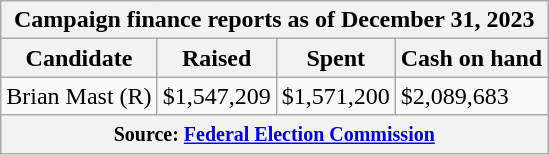<table class="wikitable sortable">
<tr>
<th colspan=4>Campaign finance reports as of December 31, 2023</th>
</tr>
<tr style="text-align:center;">
<th>Candidate</th>
<th>Raised</th>
<th>Spent</th>
<th>Cash on hand</th>
</tr>
<tr>
<td>Brian Mast (R)</td>
<td>$1,547,209</td>
<td>$1,571,200</td>
<td>$2,089,683</td>
</tr>
<tr>
<th colspan="4"><small>Source: <a href='#'>Federal Election Commission</a></small></th>
</tr>
</table>
